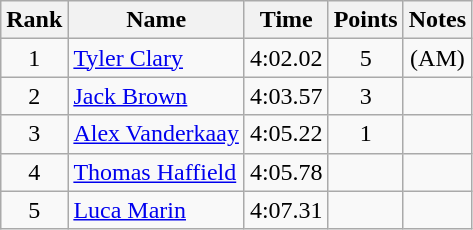<table class="wikitable" style="text-align:center">
<tr>
<th>Rank</th>
<th>Name</th>
<th>Time</th>
<th>Points</th>
<th>Notes</th>
</tr>
<tr>
<td>1</td>
<td align="left"> <a href='#'>Tyler Clary</a></td>
<td>4:02.02</td>
<td>5</td>
<td>(AM)</td>
</tr>
<tr>
<td>2</td>
<td align="left"> <a href='#'>Jack Brown</a></td>
<td>4:03.57</td>
<td>3</td>
<td></td>
</tr>
<tr>
<td>3</td>
<td align="left"> <a href='#'>Alex Vanderkaay</a></td>
<td>4:05.22</td>
<td>1</td>
<td></td>
</tr>
<tr>
<td>4</td>
<td align="left"> <a href='#'>Thomas Haffield</a></td>
<td>4:05.78</td>
<td></td>
<td></td>
</tr>
<tr>
<td>5</td>
<td align="left"> <a href='#'>Luca Marin</a></td>
<td>4:07.31</td>
<td></td>
<td></td>
</tr>
</table>
